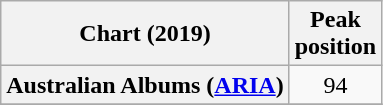<table class="wikitable sortable plainrowheaders" style="text-align:center">
<tr>
<th scope="col">Chart (2019)</th>
<th scope="col">Peak<br>position</th>
</tr>
<tr>
<th scope="row">Australian Albums (<a href='#'>ARIA</a>)</th>
<td>94</td>
</tr>
<tr>
</tr>
</table>
